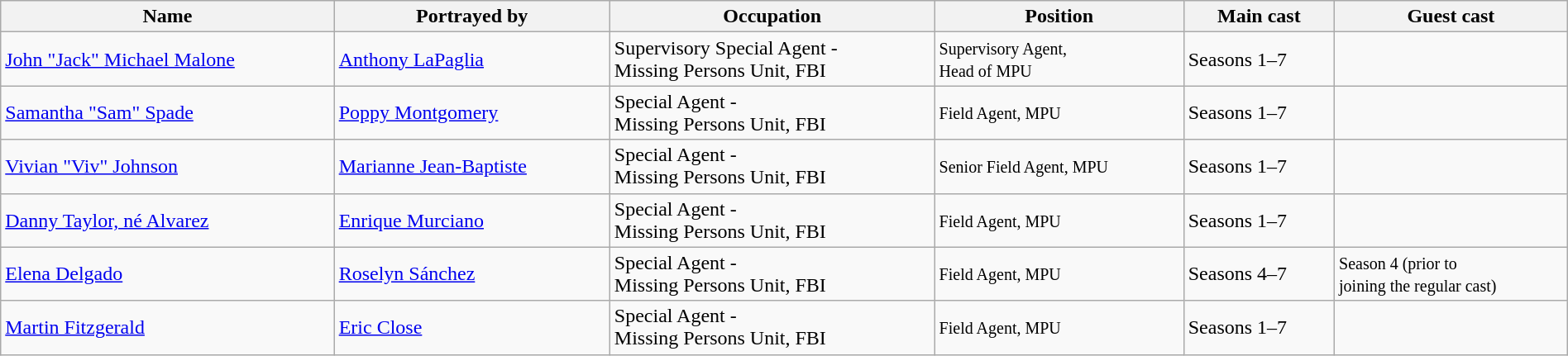<table class="wikitable" style="width: 100%">
<tr>
<th>Name</th>
<th>Portrayed by</th>
<th>Occupation</th>
<th>Position</th>
<th>Main cast</th>
<th>Guest cast</th>
</tr>
<tr>
<td><a href='#'>John "Jack" Michael Malone</a></td>
<td><a href='#'>Anthony LaPaglia</a></td>
<td>Supervisory Special Agent -<br>Missing Persons Unit, FBI</td>
<td><small>Supervisory Agent,<br>Head of MPU</small></td>
<td>Seasons 1–7</td>
<td></td>
</tr>
<tr>
<td><a href='#'>Samantha "Sam" Spade</a></td>
<td><a href='#'>Poppy Montgomery</a></td>
<td>Special Agent -<br>Missing Persons Unit, FBI</td>
<td><small>Field Agent, MPU</small></td>
<td>Seasons 1–7</td>
<td></td>
</tr>
<tr>
<td><a href='#'>Vivian "Viv" Johnson</a></td>
<td><a href='#'>Marianne Jean-Baptiste</a></td>
<td>Special Agent -<br>Missing Persons Unit, FBI</td>
<td><small>Senior Field Agent, MPU</small></td>
<td>Seasons 1–7</td>
<td></td>
</tr>
<tr>
<td><a href='#'>Danny Taylor, né Alvarez</a></td>
<td><a href='#'>Enrique Murciano</a></td>
<td>Special Agent -<br>Missing Persons Unit, FBI</td>
<td><small>Field Agent, MPU</small></td>
<td>Seasons 1–7</td>
<td></td>
</tr>
<tr>
<td><a href='#'>Elena Delgado</a></td>
<td><a href='#'>Roselyn Sánchez</a></td>
<td>Special Agent -<br>Missing Persons Unit, FBI</td>
<td><small>Field Agent, MPU</small></td>
<td>Seasons 4–7</td>
<td><small>Season 4 (prior to<br>joining the regular cast)</small></td>
</tr>
<tr>
<td><a href='#'>Martin Fitzgerald</a></td>
<td><a href='#'>Eric Close</a></td>
<td>Special Agent -<br>Missing Persons Unit, FBI</td>
<td><small>Field Agent, MPU</small></td>
<td>Seasons 1–7</td>
<td></td>
</tr>
</table>
